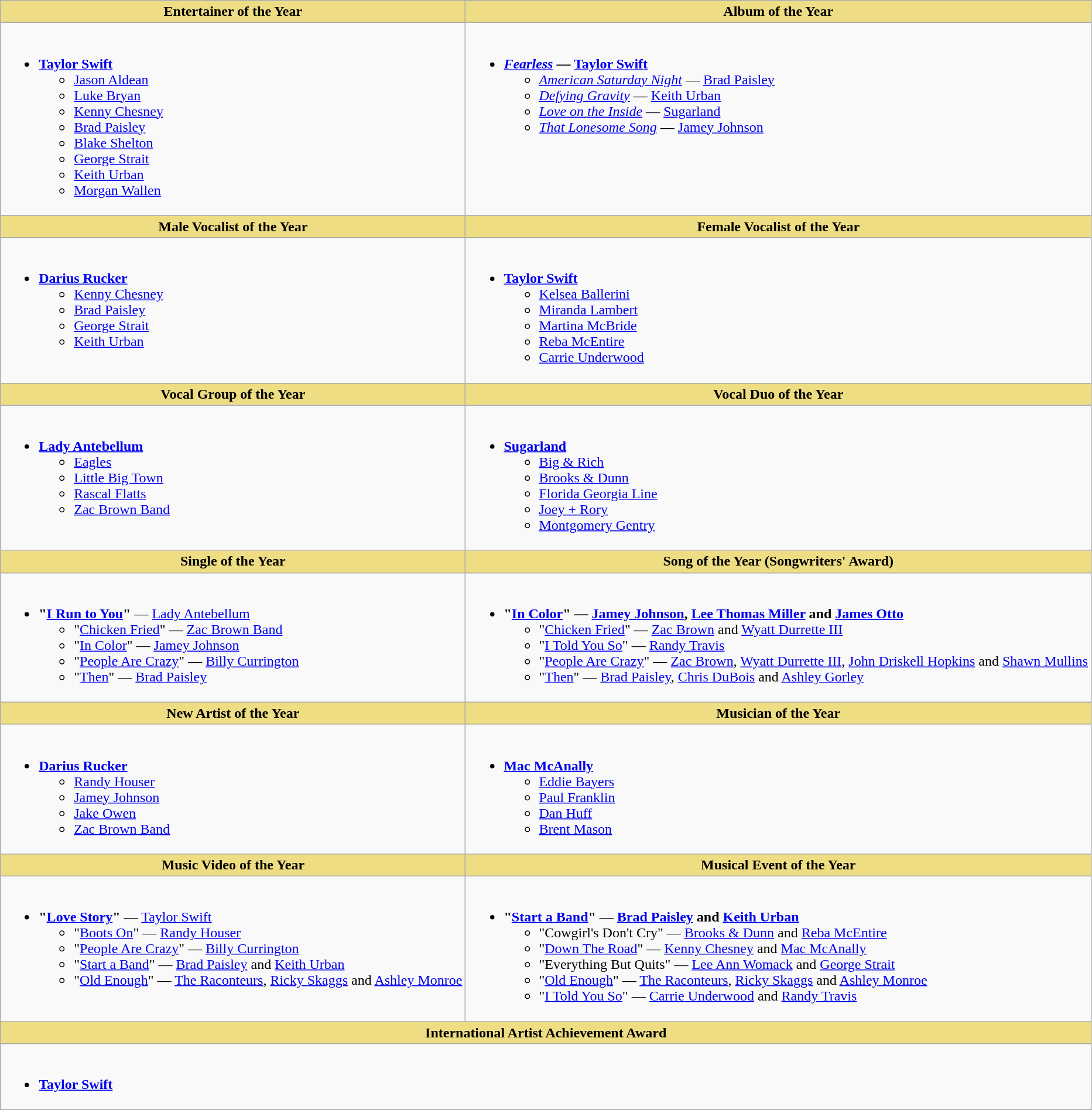<table class=wikitable>
<tr>
<th style="background:#EEDD85; width=50%">Entertainer of the Year</th>
<th style="background:#EEDD85; width=50%">Album of the Year</th>
</tr>
<tr>
<td valign="top"><br><ul><li><strong><a href='#'>Taylor Swift</a></strong><ul><li><a href='#'>Jason Aldean</a></li><li><a href='#'>Luke Bryan</a></li><li><a href='#'>Kenny Chesney</a></li><li><a href='#'>Brad Paisley</a></li><li><a href='#'>Blake Shelton</a></li><li><a href='#'>George Strait</a></li><li><a href='#'>Keith Urban</a></li><li><a href='#'>Morgan Wallen</a></li></ul></li></ul></td>
<td valign="top"><br><ul><li><strong><em><a href='#'>Fearless</a></em></strong> <strong>— <a href='#'>Taylor Swift</a></strong><ul><li><em><a href='#'>American Saturday Night</a></em> — <a href='#'>Brad Paisley</a></li><li><em><a href='#'>Defying Gravity</a></em> — <a href='#'>Keith Urban</a></li><li><em><a href='#'>Love on the Inside</a></em> — <a href='#'>Sugarland</a></li><li><em><a href='#'>That Lonesome Song</a></em> — <a href='#'>Jamey Johnson</a></li></ul></li></ul></td>
</tr>
<tr>
<th style="background:#EEDD82; width=50%">Male Vocalist of the Year</th>
<th style="background:#EEDD82; width=50%">Female Vocalist of the Year</th>
</tr>
<tr>
<td valign="top"><br><ul><li><strong><a href='#'>Darius Rucker</a></strong><ul><li><a href='#'>Kenny Chesney</a></li><li><a href='#'>Brad Paisley</a></li><li><a href='#'>George Strait</a></li><li><a href='#'>Keith Urban</a></li></ul></li></ul></td>
<td valign="top"><br><ul><li><strong><a href='#'>Taylor Swift</a></strong><ul><li><a href='#'>Kelsea Ballerini</a></li><li><a href='#'>Miranda Lambert</a></li><li><a href='#'>Martina McBride</a></li><li><a href='#'>Reba McEntire</a></li><li><a href='#'>Carrie Underwood</a></li></ul></li></ul></td>
</tr>
<tr>
<th style="background:#EEDD82; width=50%">Vocal Group of the Year</th>
<th style="background:#EEDD82; width=50%">Vocal Duo of the Year</th>
</tr>
<tr>
<td valign="top"><br><ul><li><strong><a href='#'>Lady Antebellum</a></strong><ul><li><a href='#'>Eagles</a></li><li><a href='#'>Little Big Town</a></li><li><a href='#'>Rascal Flatts</a></li><li><a href='#'>Zac Brown Band</a></li></ul></li></ul></td>
<td valign="top"><br><ul><li><strong><a href='#'>Sugarland</a></strong><ul><li><a href='#'>Big & Rich</a></li><li><a href='#'>Brooks & Dunn</a></li><li><a href='#'>Florida Georgia Line</a></li><li><a href='#'>Joey + Rory</a></li><li><a href='#'>Montgomery Gentry</a></li></ul></li></ul></td>
</tr>
<tr>
<th style="background:#EEDD82; width=50%">Single of the Year</th>
<th style="background:#EEDD82; width=50%">Song of the Year (Songwriters' Award)</th>
</tr>
<tr>
<td valign="top"><br><ul><li><strong>"<a href='#'>I Run to You</a>"</strong> — <a href='#'>Lady Antebellum</a><ul><li>"<a href='#'>Chicken Fried</a>" — <a href='#'>Zac Brown Band</a></li><li>"<a href='#'>In Color</a>" — <a href='#'>Jamey Johnson</a></li><li>"<a href='#'>People Are Crazy</a>" — <a href='#'>Billy Currington</a></li><li>"<a href='#'>Then</a>" — <a href='#'>Brad Paisley</a></li></ul></li></ul></td>
<td valign="top"><br><ul><li><strong>"<a href='#'>In Color</a>" — <a href='#'>Jamey Johnson</a>, <a href='#'>Lee Thomas Miller</a> and <a href='#'>James Otto</a></strong><ul><li>"<a href='#'>Chicken Fried</a>" — <a href='#'>Zac Brown</a> and <a href='#'>Wyatt Durrette III</a></li><li>"<a href='#'>I Told You So</a>" — <a href='#'>Randy Travis</a></li><li>"<a href='#'>People Are Crazy</a>" — <a href='#'>Zac Brown</a>, <a href='#'>Wyatt Durrette III</a>, <a href='#'>John Driskell Hopkins</a> and <a href='#'>Shawn Mullins</a></li><li>"<a href='#'>Then</a>" — <a href='#'>Brad Paisley</a>, <a href='#'>Chris DuBois</a> and <a href='#'>Ashley Gorley</a></li></ul></li></ul></td>
</tr>
<tr>
<th style="background:#EEDD82; width=50%">New Artist of the Year</th>
<th style="background:#EEDD82; width=50%">Musician of the Year</th>
</tr>
<tr>
<td valign="top"><br><ul><li><strong><a href='#'>Darius Rucker</a></strong><ul><li><a href='#'>Randy Houser</a></li><li><a href='#'>Jamey Johnson</a></li><li><a href='#'>Jake Owen</a></li><li><a href='#'>Zac Brown Band</a></li></ul></li></ul></td>
<td valign="top"><br><ul><li><strong><a href='#'>Mac McAnally</a></strong><ul><li><a href='#'>Eddie Bayers</a></li><li><a href='#'>Paul Franklin</a></li><li><a href='#'>Dan Huff</a></li><li><a href='#'>Brent Mason</a></li></ul></li></ul></td>
</tr>
<tr>
<th style="background:#EEDD82; width=50%">Music Video of the Year</th>
<th style="background:#EEDD82; width=50%">Musical Event of the Year</th>
</tr>
<tr>
<td valign="top"><br><ul><li><strong>"<a href='#'>Love Story</a>"</strong> — <a href='#'>Taylor Swift</a><ul><li>"<a href='#'>Boots On</a>" — <a href='#'>Randy Houser</a></li><li>"<a href='#'>People Are Crazy</a>" — <a href='#'>Billy Currington</a></li><li>"<a href='#'>Start a Band</a>" — <a href='#'>Brad Paisley</a> and <a href='#'>Keith Urban</a></li><li>"<a href='#'>Old Enough</a>" — <a href='#'>The Raconteurs</a>, <a href='#'>Ricky Skaggs</a> and <a href='#'>Ashley Monroe</a></li></ul></li></ul></td>
<td valign="top"><br><ul><li><strong>"<a href='#'>Start a Band</a>"</strong> — <strong><a href='#'>Brad Paisley</a> and <a href='#'>Keith Urban</a></strong><ul><li>"Cowgirl's Don't Cry" — <a href='#'>Brooks & Dunn</a> and <a href='#'>Reba McEntire</a></li><li>"<a href='#'>Down The Road</a>" — <a href='#'>Kenny Chesney</a> and <a href='#'>Mac McAnally</a></li><li>"Everything But Quits" — <a href='#'>Lee Ann Womack</a> and <a href='#'>George Strait</a></li><li>"<a href='#'>Old Enough</a>" — <a href='#'>The Raconteurs</a>, <a href='#'>Ricky Skaggs</a> and <a href='#'>Ashley Monroe</a></li><li>"<a href='#'>I Told You So</a>" — <a href='#'>Carrie Underwood</a> and <a href='#'>Randy Travis</a></li></ul></li></ul></td>
</tr>
<tr>
<th colspan="2" style="background:#EEDD82; width=50%">International Artist Achievement Award</th>
</tr>
<tr>
<td colspan="2" valign="top"><br><ul><li><strong><a href='#'>Taylor Swift</a></strong></li></ul></td>
</tr>
</table>
